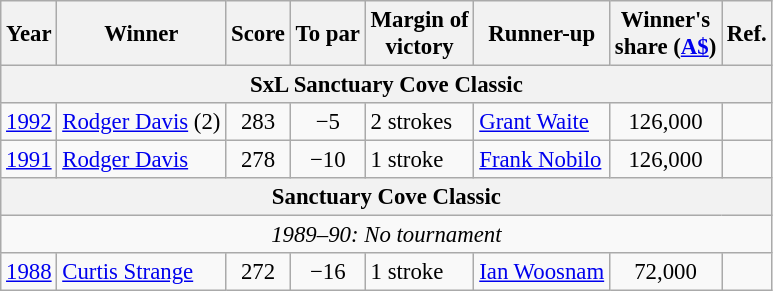<table class=wikitable style="font-size:95%">
<tr>
<th>Year</th>
<th>Winner</th>
<th>Score</th>
<th>To par</th>
<th>Margin of<br>victory</th>
<th>Runner-up</th>
<th>Winner's<br>share (<a href='#'>A$</a>)</th>
<th>Ref.</th>
</tr>
<tr>
<th colspan=9>SxL Sanctuary Cove Classic</th>
</tr>
<tr>
<td><a href='#'>1992</a></td>
<td> <a href='#'>Rodger Davis</a> (2)</td>
<td align=center>283</td>
<td align=center>−5</td>
<td>2 strokes</td>
<td> <a href='#'>Grant Waite</a></td>
<td align=center>126,000</td>
<td></td>
</tr>
<tr>
<td><a href='#'>1991</a></td>
<td> <a href='#'>Rodger Davis</a></td>
<td align=center>278</td>
<td align=center>−10</td>
<td>1 stroke</td>
<td> <a href='#'>Frank Nobilo</a></td>
<td align=center>126,000</td>
<td></td>
</tr>
<tr>
<th colspan=9>Sanctuary Cove Classic</th>
</tr>
<tr>
<td colspan=9 align=center><em>1989–90: No tournament</em></td>
</tr>
<tr>
<td><a href='#'>1988</a></td>
<td> <a href='#'>Curtis Strange</a></td>
<td align=center>272</td>
<td align=center>−16</td>
<td>1 stroke</td>
<td> <a href='#'>Ian Woosnam</a></td>
<td align=center>72,000</td>
<td></td>
</tr>
</table>
